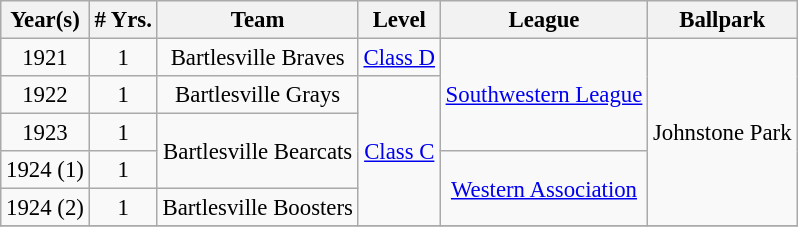<table class="wikitable" style="text-align:center; font-size: 95%;">
<tr>
<th>Year(s)</th>
<th># Yrs.</th>
<th>Team</th>
<th>Level</th>
<th>League</th>
<th>Ballpark</th>
</tr>
<tr>
<td>1921</td>
<td>1</td>
<td>Bartlesville Braves</td>
<td><a href='#'>Class D</a></td>
<td rowspan=3><a href='#'>Southwestern League</a></td>
<td Rowspan=5>Johnstone Park</td>
</tr>
<tr>
<td>1922</td>
<td>1</td>
<td>Bartlesville Grays</td>
<td rowspan=4><a href='#'>Class C</a></td>
</tr>
<tr>
<td>1923</td>
<td>1</td>
<td rowspan=2>Bartlesville Bearcats</td>
</tr>
<tr>
<td>1924 (1)</td>
<td>1</td>
<td rowspan=2><a href='#'>Western Association</a></td>
</tr>
<tr>
<td>1924 (2)</td>
<td>1</td>
<td>Bartlesville Boosters</td>
</tr>
<tr>
</tr>
</table>
